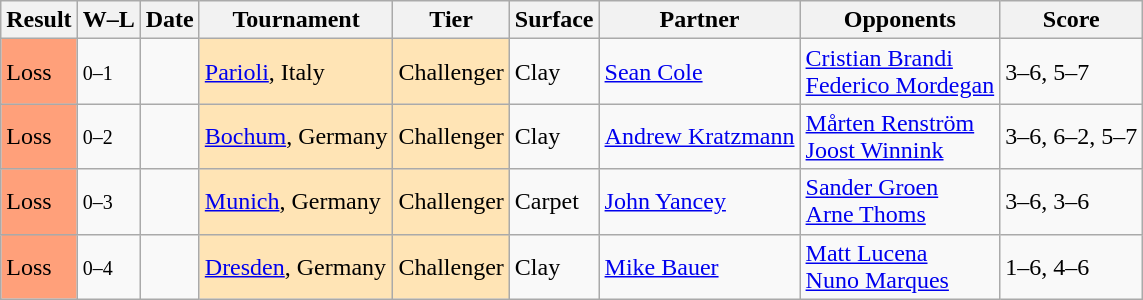<table class="sortable wikitable">
<tr>
<th>Result</th>
<th class="unsortable">W–L</th>
<th>Date</th>
<th>Tournament</th>
<th>Tier</th>
<th>Surface</th>
<th>Partner</th>
<th>Opponents</th>
<th class="unsortable">Score</th>
</tr>
<tr>
<td style="background:#ffa07a;">Loss</td>
<td><small>0–1</small></td>
<td></td>
<td style="background:moccasin;"><a href='#'>Parioli</a>, Italy</td>
<td style="background:moccasin;">Challenger</td>
<td>Clay</td>
<td> <a href='#'>Sean Cole</a></td>
<td> <a href='#'>Cristian Brandi</a> <br>  <a href='#'>Federico Mordegan</a></td>
<td>3–6, 5–7</td>
</tr>
<tr>
<td style="background:#ffa07a;">Loss</td>
<td><small>0–2</small></td>
<td></td>
<td style="background:moccasin;"><a href='#'>Bochum</a>, Germany</td>
<td style="background:moccasin;">Challenger</td>
<td>Clay</td>
<td> <a href='#'>Andrew Kratzmann</a></td>
<td> <a href='#'>Mårten Renström</a> <br>  <a href='#'>Joost Winnink</a></td>
<td>3–6, 6–2, 5–7</td>
</tr>
<tr>
<td style="background:#ffa07a;">Loss</td>
<td><small>0–3</small></td>
<td></td>
<td style="background:moccasin;"><a href='#'>Munich</a>, Germany</td>
<td style="background:moccasin;">Challenger</td>
<td>Carpet</td>
<td> <a href='#'>John Yancey</a></td>
<td> <a href='#'>Sander Groen</a> <br>  <a href='#'>Arne Thoms</a></td>
<td>3–6, 3–6</td>
</tr>
<tr>
<td style="background:#ffa07a;">Loss</td>
<td><small>0–4</small></td>
<td></td>
<td style="background:moccasin;"><a href='#'>Dresden</a>, Germany</td>
<td style="background:moccasin;">Challenger</td>
<td>Clay</td>
<td> <a href='#'>Mike Bauer</a></td>
<td> <a href='#'>Matt Lucena</a> <br>  <a href='#'>Nuno Marques</a></td>
<td>1–6, 4–6</td>
</tr>
</table>
